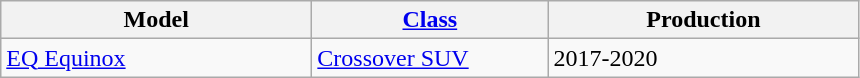<table class="wikitable">
<tr>
<th style="width:200px;">Model</th>
<th style="width:150px;"><a href='#'>Class</a></th>
<th style="width:200px;">Production</th>
</tr>
<tr>
<td valign="top"><a href='#'>EQ Equinox</a></td>
<td valign="top"><a href='#'>Crossover SUV</a></td>
<td valign="top">2017-2020</td>
</tr>
</table>
